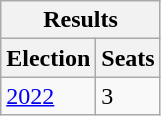<table class="wikitable">
<tr>
<th colspan="2">Results</th>
</tr>
<tr>
<th>Election</th>
<th>Seats</th>
</tr>
<tr>
<td><a href='#'>2022</a></td>
<td>3</td>
</tr>
</table>
